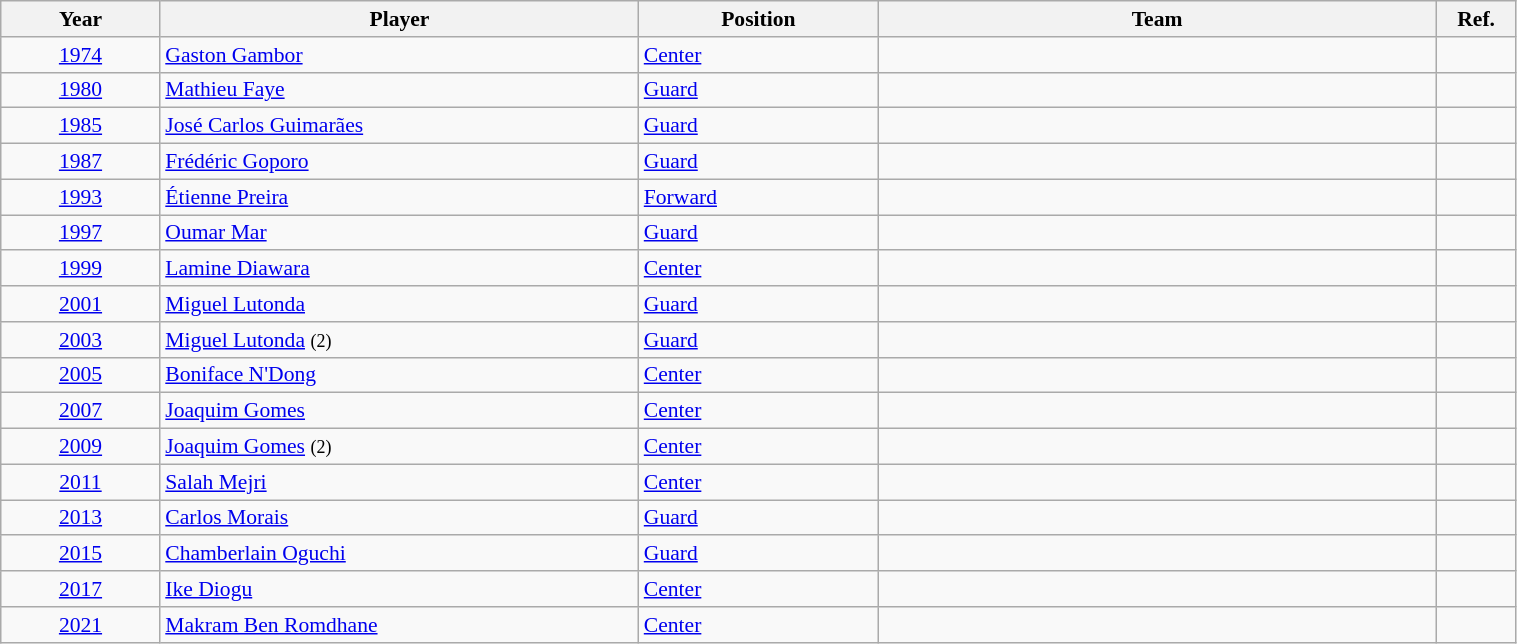<table class="wikitable" style="width: 80%; text-align:center; font-size:90%">
<tr>
<th width=10%>Year</th>
<th width=30%>Player</th>
<th width=15%>Position</th>
<th width=35%>Team</th>
<th width=5%>Ref.</th>
</tr>
<tr>
<td><a href='#'>1974</a></td>
<td align=left><a href='#'>Gaston Gambor</a></td>
<td align=left><a href='#'>Center</a></td>
<td align=left></td>
<td></td>
</tr>
<tr>
<td><a href='#'>1980</a></td>
<td align=left><a href='#'>Mathieu Faye</a></td>
<td align=left><a href='#'>Guard</a></td>
<td align=left></td>
<td></td>
</tr>
<tr>
<td><a href='#'>1985</a></td>
<td align=left><a href='#'>José Carlos Guimarães</a></td>
<td align=left><a href='#'>Guard</a></td>
<td align=left></td>
<td></td>
</tr>
<tr>
<td><a href='#'>1987</a></td>
<td align=left><a href='#'>Frédéric Goporo</a></td>
<td align=left><a href='#'>Guard</a></td>
<td align=left></td>
<td></td>
</tr>
<tr>
<td><a href='#'>1993</a></td>
<td align=left><a href='#'>Étienne Preira</a></td>
<td align=left><a href='#'>Forward</a></td>
<td align=left></td>
<td></td>
</tr>
<tr>
<td><a href='#'>1997</a></td>
<td align=left><a href='#'>Oumar Mar</a></td>
<td align=left><a href='#'>Guard</a></td>
<td align=left></td>
<td></td>
</tr>
<tr>
<td><a href='#'>1999</a></td>
<td align=left><a href='#'>Lamine Diawara</a></td>
<td align=left><a href='#'>Center</a></td>
<td align=left></td>
<td></td>
</tr>
<tr>
<td><a href='#'>2001</a></td>
<td align=left><a href='#'>Miguel Lutonda</a></td>
<td align=left><a href='#'>Guard</a></td>
<td align=left></td>
<td></td>
</tr>
<tr>
<td><a href='#'>2003</a></td>
<td align=left><a href='#'>Miguel Lutonda</a> <small>(2)</small></td>
<td align=left><a href='#'>Guard</a></td>
<td align=left></td>
<td></td>
</tr>
<tr>
<td><a href='#'>2005</a></td>
<td align=left><a href='#'>Boniface N'Dong</a></td>
<td align=left><a href='#'>Center</a></td>
<td align=left></td>
<td></td>
</tr>
<tr>
<td><a href='#'>2007</a></td>
<td align=left><a href='#'>Joaquim Gomes</a></td>
<td align=left><a href='#'>Center</a></td>
<td align=left></td>
<td></td>
</tr>
<tr>
<td><a href='#'>2009</a></td>
<td align=left><a href='#'>Joaquim Gomes</a> <small>(2)</small></td>
<td align=left><a href='#'>Center</a></td>
<td align=left></td>
<td></td>
</tr>
<tr>
<td><a href='#'>2011</a></td>
<td align=left><a href='#'>Salah Mejri</a></td>
<td align=left><a href='#'>Center</a></td>
<td align=left></td>
<td></td>
</tr>
<tr>
<td><a href='#'>2013</a></td>
<td align=left><a href='#'>Carlos Morais</a></td>
<td align=left><a href='#'>Guard</a></td>
<td align=left></td>
<td></td>
</tr>
<tr>
<td><a href='#'>2015</a></td>
<td align=left><a href='#'>Chamberlain Oguchi</a></td>
<td align=left><a href='#'>Guard</a></td>
<td align=left></td>
<td></td>
</tr>
<tr>
<td><a href='#'>2017</a></td>
<td align=left><a href='#'>Ike Diogu</a></td>
<td align=left><a href='#'>Center</a></td>
<td align=left></td>
<td></td>
</tr>
<tr>
<td><a href='#'>2021</a></td>
<td align=left><a href='#'>Makram Ben Romdhane</a></td>
<td align=left><a href='#'>Center</a></td>
<td align=left></td>
<td></td>
</tr>
</table>
